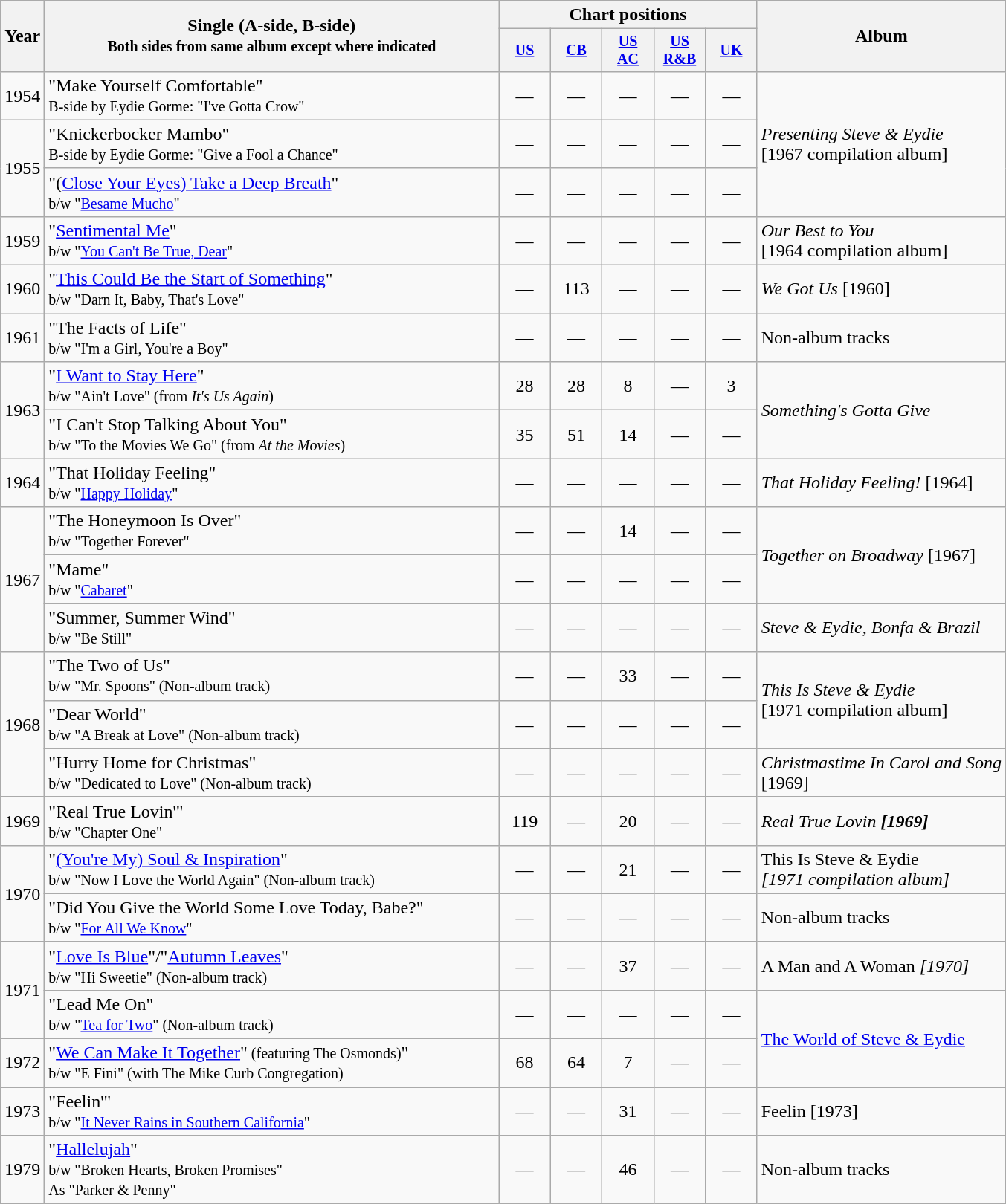<table class="wikitable" style="text-align:center;">
<tr>
<th rowspan="2">Year</th>
<th style="width:400px;" rowspan="2">Single (A-side, B-side)<br><small>Both sides from same album except where indicated</small></th>
<th colspan="5">Chart positions</th>
<th rowspan="2">Album</th>
</tr>
<tr style="font-size:smaller;">
<th style="width:40px;"><a href='#'>US</a></th>
<th style="width:40px;"><a href='#'>CB</a></th>
<th style="width:40px;"><a href='#'>US<br>AC</a></th>
<th style="width:40px;"><a href='#'>US<br>R&B</a></th>
<th style="width:40px;"><a href='#'>UK</a></th>
</tr>
<tr>
<td>1954</td>
<td style="text-align:left;">"Make Yourself Comfortable"<br><small>B-side by Eydie Gorme: "I've Gotta Crow"</small></td>
<td>—</td>
<td>—</td>
<td>—</td>
<td>—</td>
<td>—</td>
<td style="text-align:left;" rowspan="3"><em>Presenting Steve & Eydie</em><br> [1967 compilation album]</td>
</tr>
<tr>
<td rowspan="2">1955</td>
<td style="text-align:left;">"Knickerbocker Mambo"<br><small>B-side by Eydie Gorme: "Give a Fool a Chance"</small></td>
<td>—</td>
<td>—</td>
<td>—</td>
<td>—</td>
<td>—</td>
</tr>
<tr>
<td style="text-align:left;">"(<a href='#'>Close Your Eyes) Take a Deep Breath</a>"<br><small>b/w "<a href='#'>Besame Mucho</a>" </small></td>
<td>—</td>
<td>—</td>
<td>—</td>
<td>—</td>
<td>—</td>
</tr>
<tr>
<td>1959</td>
<td style="text-align:left;">"<a href='#'>Sentimental Me</a>"<br><small>b/w "<a href='#'>You Can't Be True, Dear</a>"</small></td>
<td>—</td>
<td>—</td>
<td>—</td>
<td>—</td>
<td>—</td>
<td style="text-align:left;"><em>Our Best to You</em><br>[1964 compilation album] </td>
</tr>
<tr>
<td>1960</td>
<td style="text-align:left;">"<a href='#'>This Could Be the Start of Something</a>"<br><small>b/w "Darn It, Baby, That's Love"</small></td>
<td>—</td>
<td>113</td>
<td>—</td>
<td>—</td>
<td>—</td>
<td style="text-align:left;"><em>We Got Us</em> [1960]</td>
</tr>
<tr>
<td>1961</td>
<td style="text-align:left;">"The Facts of Life"<br><small>b/w "I'm a Girl, You're a Boy"</small></td>
<td>—</td>
<td>—</td>
<td>—</td>
<td>—</td>
<td>—</td>
<td style="text-align:left;">Non-album tracks</td>
</tr>
<tr>
<td rowspan="2">1963</td>
<td style="text-align:left;">"<a href='#'>I Want to Stay Here</a>"<br><small>b/w "Ain't Love" (from <em>It's Us Again</em>)</small></td>
<td>28</td>
<td>28</td>
<td>8</td>
<td>—</td>
<td>3</td>
<td style="text-align:left;" rowspan="2"><em>Something's Gotta Give</em></td>
</tr>
<tr>
<td style="text-align:left;">"I Can't Stop Talking About You"<br><small>b/w "To the Movies We Go" (from <em>At the Movies</em>)</small></td>
<td>35</td>
<td>51</td>
<td>14</td>
<td>—</td>
<td>—</td>
</tr>
<tr>
<td>1964</td>
<td style="text-align:left;">"That Holiday Feeling"<br><small>b/w "<a href='#'>Happy Holiday</a>"</small></td>
<td>—</td>
<td>—</td>
<td>—</td>
<td>—</td>
<td>—</td>
<td style="text-align:left;"><em>That Holiday Feeling!</em> [1964] </td>
</tr>
<tr>
<td rowspan="3">1967</td>
<td style="text-align:left;">"The Honeymoon Is Over"<br><small>b/w "Together Forever"</small></td>
<td>—</td>
<td>—</td>
<td>14</td>
<td>—</td>
<td>—</td>
<td style="text-align:left;" rowspan="2"><em>Together on Broadway</em> [1967] </td>
</tr>
<tr>
<td style="text-align:left;">"Mame"<br><small>b/w "<a href='#'>Cabaret</a>"</small></td>
<td>—</td>
<td>—</td>
<td>—</td>
<td>—</td>
<td>—</td>
</tr>
<tr>
<td style="text-align:left;">"Summer, Summer Wind"<br><small>b/w "Be Still"</small></td>
<td>—</td>
<td>—</td>
<td>—</td>
<td>—</td>
<td>—</td>
<td style="text-align:left;"><em>Steve & Eydie, Bonfa & Brazil</em></td>
</tr>
<tr>
<td rowspan="3">1968</td>
<td style="text-align:left;">"The Two of Us"<br><small>b/w "Mr. Spoons" (Non-album track)</small></td>
<td>—</td>
<td>—</td>
<td>33</td>
<td>—</td>
<td>—</td>
<td style="text-align:left;" rowspan="2"><em>This Is Steve & Eydie</em> <br>[1971 compilation album] </td>
</tr>
<tr>
<td style="text-align:left;">"Dear World"<br><small>b/w "A Break at Love" (Non-album track)</small></td>
<td>—</td>
<td>—</td>
<td>—</td>
<td>—</td>
<td>—</td>
</tr>
<tr>
<td style="text-align:left;">"Hurry Home for Christmas"<br><small>b/w "Dedicated to Love" (Non-album track)</small></td>
<td>—</td>
<td>—</td>
<td>—</td>
<td>—</td>
<td>—</td>
<td style="text-align:left;"><em>Christmastime In Carol and Song</em> <br>[1969] </td>
</tr>
<tr>
<td>1969</td>
<td style="text-align:left;">"Real True Lovin'"<br><small>b/w "Chapter One"</small></td>
<td>119</td>
<td>—</td>
<td>20</td>
<td>—</td>
<td>—</td>
<td style="text-align:left;"><em>Real True Lovin<strong> [1969] </td>
</tr>
<tr>
<td rowspan="2">1970</td>
<td style="text-align:left;">"<a href='#'>(You're My) Soul & Inspiration</a>"<br><small>b/w "Now I Love the World Again" (Non-album track)</small></td>
<td>—</td>
<td>—</td>
<td>21</td>
<td>—</td>
<td>—</td>
<td style="text-align:left;"></em>This Is Steve & Eydie<em> <br>[1971 compilation album] </td>
</tr>
<tr>
<td style="text-align:left;">"Did You Give the World Some Love Today, Babe?"<br><small>b/w "<a href='#'>For All We Know</a>"</small></td>
<td>—</td>
<td>—</td>
<td>—</td>
<td>—</td>
<td>—</td>
<td style="text-align:left;">Non-album tracks</td>
</tr>
<tr>
<td rowspan="2">1971</td>
<td style="text-align:left;">"<a href='#'>Love Is Blue</a>"/"<a href='#'>Autumn Leaves</a>"<br><small>b/w "Hi Sweetie" (Non-album track)</small></td>
<td>—</td>
<td>—</td>
<td>37</td>
<td>—</td>
<td>—</td>
<td style="text-align:left;"></em>A Man and A Woman<em>  [1970] </td>
</tr>
<tr>
<td style="text-align:left;">"Lead Me On"<br><small>b/w "<a href='#'>Tea for Two</a>" (Non-album track)</small></td>
<td>—</td>
<td>—</td>
<td>—</td>
<td>—</td>
<td>—</td>
<td style="text-align:left;" rowspan="2"></em><a href='#'>The World of Steve & Eydie</a><em></td>
</tr>
<tr>
<td>1972</td>
<td style="text-align:left;">"<a href='#'>We Can Make It Together</a>"<small> (featuring The Osmonds)</small>"<br><small>b/w "E Fini" (with The Mike Curb Congregation)</small></td>
<td>68</td>
<td>64</td>
<td>7</td>
<td>—</td>
<td>—</td>
</tr>
<tr>
<td>1973</td>
<td style="text-align:left;">"Feelin'"<br><small>b/w "<a href='#'>It Never Rains in Southern California</a>"</small></td>
<td>—</td>
<td>—</td>
<td>31</td>
<td>—</td>
<td>—</td>
<td style="text-align:left;"></em>Feelin</strong> [1973] </td>
</tr>
<tr>
<td>1979</td>
<td style="text-align:left;">"<a href='#'>Hallelujah</a>"<br><small>b/w "Broken Hearts, Broken Promises"<br>As "Parker & Penny"</small></td>
<td>—</td>
<td>—</td>
<td>46</td>
<td>—</td>
<td>—</td>
<td style="text-align:left;">Non-album tracks</td>
</tr>
</table>
